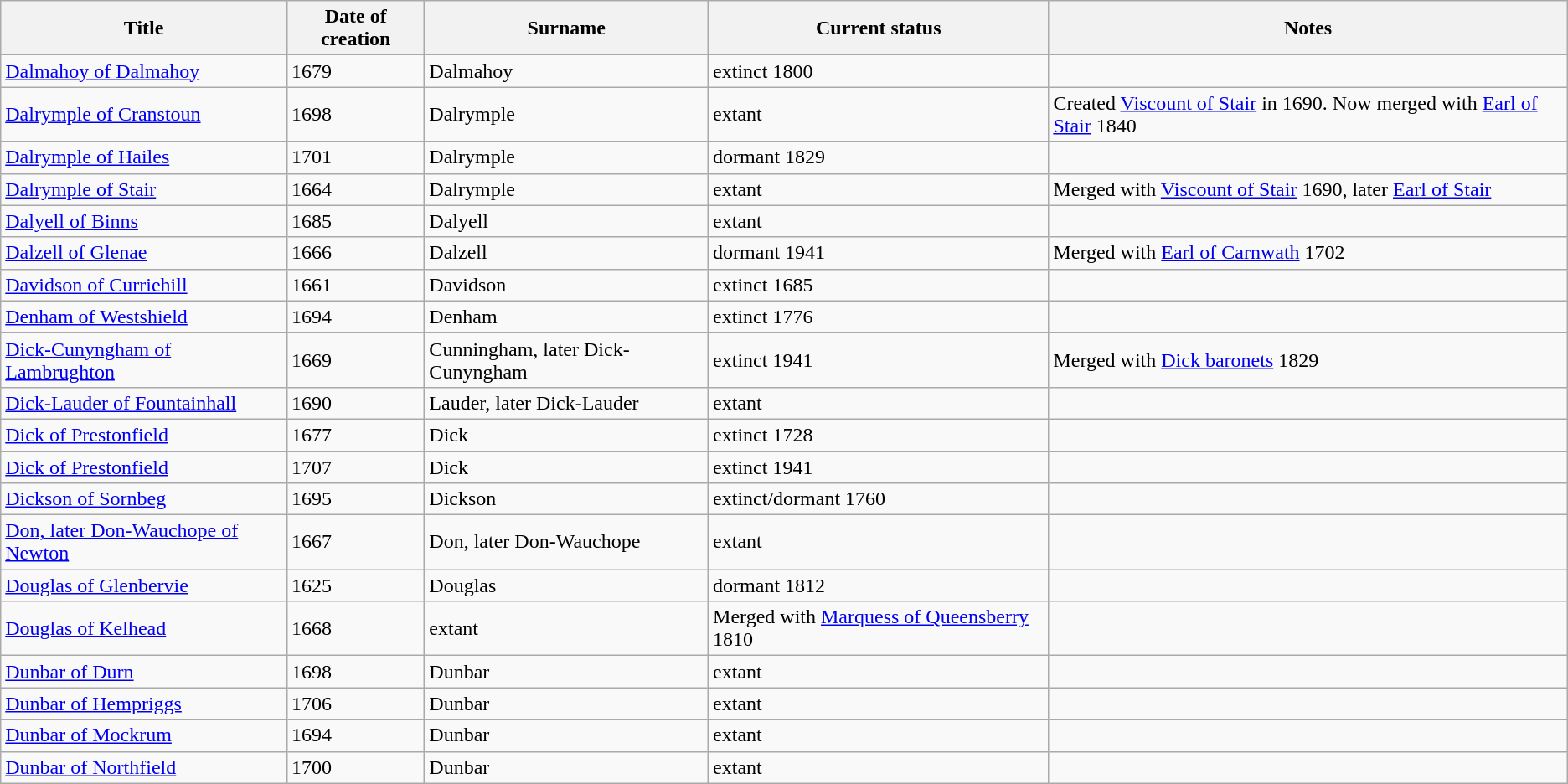<table class="wikitable">
<tr>
<th>Title</th>
<th>Date of creation</th>
<th>Surname</th>
<th>Current status</th>
<th>Notes</th>
</tr>
<tr>
<td><a href='#'>Dalmahoy of Dalmahoy</a></td>
<td>1679</td>
<td>Dalmahoy</td>
<td>extinct 1800</td>
<td> </td>
</tr>
<tr>
<td><a href='#'>Dalrymple of Cranstoun</a></td>
<td>1698</td>
<td>Dalrymple</td>
<td>extant</td>
<td>Created <a href='#'>Viscount of Stair</a> in 1690. Now merged with <a href='#'>Earl of Stair</a> 1840</td>
</tr>
<tr>
<td><a href='#'>Dalrymple of Hailes</a></td>
<td>1701</td>
<td>Dalrymple</td>
<td>dormant 1829</td>
<td> </td>
</tr>
<tr>
<td><a href='#'>Dalrymple of Stair</a></td>
<td>1664</td>
<td>Dalrymple</td>
<td>extant</td>
<td>Merged with <a href='#'>Viscount of Stair</a> 1690, later <a href='#'>Earl of Stair</a></td>
</tr>
<tr>
<td><a href='#'>Dalyell of Binns</a></td>
<td>1685</td>
<td>Dalyell</td>
<td>extant</td>
<td> </td>
</tr>
<tr>
<td><a href='#'>Dalzell of Glenae</a></td>
<td>1666</td>
<td>Dalzell</td>
<td>dormant 1941</td>
<td>Merged with <a href='#'>Earl of Carnwath</a> 1702</td>
</tr>
<tr>
<td><a href='#'>Davidson of Curriehill</a></td>
<td>1661</td>
<td>Davidson</td>
<td>extinct 1685</td>
<td> </td>
</tr>
<tr>
<td><a href='#'>Denham of Westshield</a></td>
<td>1694</td>
<td>Denham</td>
<td>extinct 1776</td>
<td> </td>
</tr>
<tr>
<td><a href='#'>Dick-Cunyngham of Lambrughton</a></td>
<td>1669</td>
<td>Cunningham, later Dick-Cunyngham</td>
<td>extinct 1941</td>
<td>Merged with <a href='#'>Dick baronets</a> 1829</td>
</tr>
<tr>
<td><a href='#'>Dick-Lauder of Fountainhall</a></td>
<td>1690</td>
<td>Lauder, later Dick-Lauder</td>
<td>extant</td>
<td> </td>
</tr>
<tr>
<td><a href='#'>Dick of Prestonfield</a></td>
<td>1677</td>
<td>Dick</td>
<td>extinct 1728</td>
<td> </td>
</tr>
<tr>
<td><a href='#'>Dick of Prestonfield</a></td>
<td>1707</td>
<td>Dick</td>
<td>extinct 1941</td>
<td merged with > </td>
</tr>
<tr>
<td><a href='#'>Dickson of Sornbeg</a></td>
<td>1695</td>
<td>Dickson</td>
<td>extinct/dormant 1760</td>
<td> </td>
</tr>
<tr>
<td><a href='#'>Don, later Don-Wauchope of Newton</a></td>
<td>1667</td>
<td>Don, later Don-Wauchope</td>
<td>extant</td>
<td> </td>
</tr>
<tr>
<td><a href='#'>Douglas of Glenbervie</a></td>
<td>1625</td>
<td>Douglas</td>
<td>dormant 1812</td>
<td> </td>
</tr>
<tr>
<td><a href='#'>Douglas of Kelhead</a></td>
<td>1668</td>
<td>extant</td>
<td>Merged with <a href='#'>Marquess of Queensberry</a> 1810</td>
<td> </td>
</tr>
<tr>
<td><a href='#'>Dunbar of Durn</a></td>
<td>1698</td>
<td>Dunbar</td>
<td>extant</td>
<td> </td>
</tr>
<tr>
<td><a href='#'>Dunbar of Hempriggs</a></td>
<td>1706</td>
<td>Dunbar</td>
<td>extant</td>
<td> </td>
</tr>
<tr>
<td><a href='#'>Dunbar of Mockrum</a></td>
<td>1694</td>
<td>Dunbar</td>
<td>extant</td>
<td> </td>
</tr>
<tr>
<td><a href='#'>Dunbar of Northfield</a></td>
<td>1700</td>
<td>Dunbar</td>
<td>extant</td>
<td> </td>
</tr>
</table>
